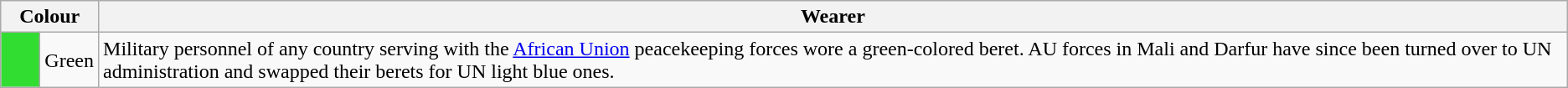<table class="wikitable">
<tr>
<th colspan="2">Colour</th>
<th>Wearer</th>
</tr>
<tr>
<td style="background:#32DD32;">      </td>
<td>Green</td>
<td>Military personnel of any country serving with the <a href='#'>African Union</a> peacekeeping forces wore a green-colored beret. AU forces in Mali and Darfur have since been turned over to UN administration and swapped their berets for UN light blue ones.</td>
</tr>
</table>
